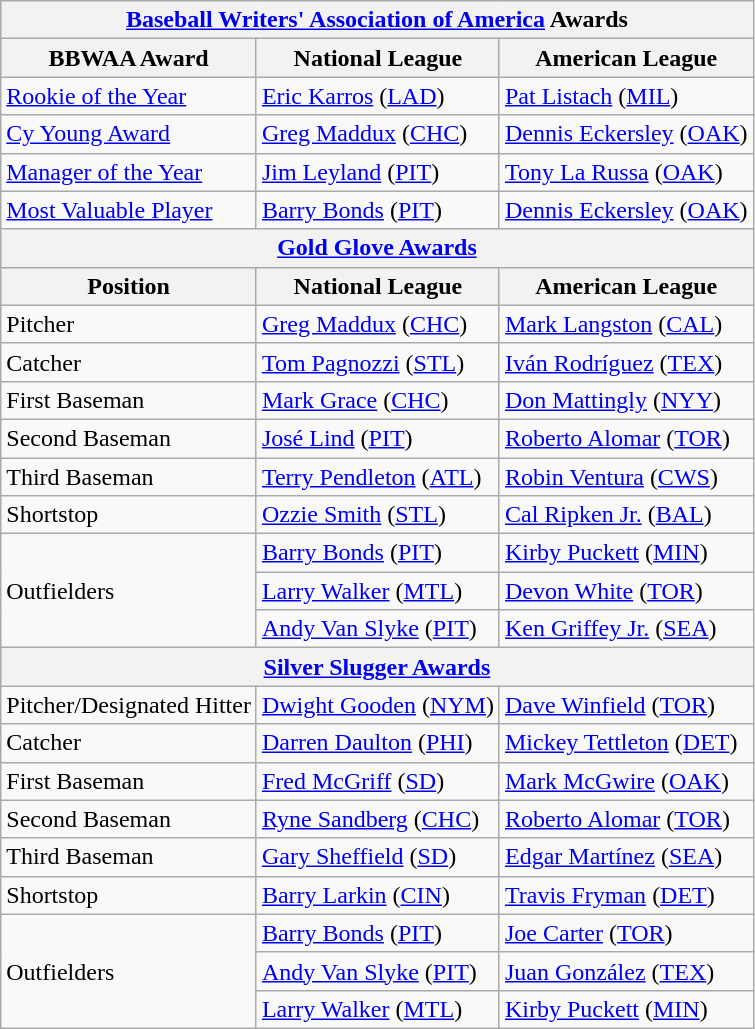<table class="wikitable">
<tr>
<th colspan="3"><a href='#'>Baseball Writers' Association of America</a> <strong>Awards</strong></th>
</tr>
<tr>
<th>BBWAA Award</th>
<th>National League</th>
<th>American League</th>
</tr>
<tr>
<td><a href='#'>Rookie of the Year</a></td>
<td><a href='#'>Eric Karros</a> (<a href='#'>LAD</a>)</td>
<td><a href='#'>Pat Listach</a> (<a href='#'>MIL</a>)</td>
</tr>
<tr>
<td><a href='#'>Cy Young Award</a></td>
<td><a href='#'>Greg Maddux</a> (<a href='#'>CHC</a>)</td>
<td><a href='#'>Dennis Eckersley</a> (<a href='#'>OAK</a>)</td>
</tr>
<tr>
<td><a href='#'>Manager of the Year</a></td>
<td><a href='#'>Jim Leyland</a> (<a href='#'>PIT</a>)</td>
<td><a href='#'>Tony La Russa</a> (<a href='#'>OAK</a>)</td>
</tr>
<tr>
<td><a href='#'>Most Valuable Player</a></td>
<td><a href='#'>Barry Bonds</a> (<a href='#'>PIT</a>)</td>
<td><a href='#'>Dennis Eckersley</a> (<a href='#'>OAK</a>)</td>
</tr>
<tr>
<th colspan="3"><a href='#'>Gold Glove Awards</a></th>
</tr>
<tr>
<th>Position</th>
<th>National League</th>
<th>American League</th>
</tr>
<tr>
<td>Pitcher</td>
<td><a href='#'>Greg Maddux</a> (<a href='#'>CHC</a>)</td>
<td><a href='#'>Mark Langston</a> (<a href='#'>CAL</a>)</td>
</tr>
<tr>
<td>Catcher</td>
<td><a href='#'>Tom Pagnozzi</a> (<a href='#'>STL</a>)</td>
<td><a href='#'>Iván Rodríguez</a> (<a href='#'>TEX</a>)</td>
</tr>
<tr>
<td>First Baseman</td>
<td><a href='#'>Mark Grace</a> (<a href='#'>CHC</a>)</td>
<td><a href='#'>Don Mattingly</a> (<a href='#'>NYY</a>)</td>
</tr>
<tr>
<td>Second Baseman</td>
<td><a href='#'>José Lind</a> (<a href='#'>PIT</a>)</td>
<td><a href='#'>Roberto Alomar</a> (<a href='#'>TOR</a>)</td>
</tr>
<tr>
<td>Third Baseman</td>
<td><a href='#'>Terry Pendleton</a> (<a href='#'>ATL</a>)</td>
<td><a href='#'>Robin Ventura</a> (<a href='#'>CWS</a>)</td>
</tr>
<tr>
<td>Shortstop</td>
<td><a href='#'>Ozzie Smith</a> (<a href='#'>STL</a>)</td>
<td><a href='#'>Cal Ripken Jr.</a> (<a href='#'>BAL</a>)</td>
</tr>
<tr>
<td rowspan="3">Outfielders</td>
<td><a href='#'>Barry Bonds</a> (<a href='#'>PIT</a>)</td>
<td><a href='#'>Kirby Puckett</a> (<a href='#'>MIN</a>)</td>
</tr>
<tr>
<td><a href='#'>Larry Walker</a> (<a href='#'>MTL</a>)</td>
<td><a href='#'>Devon White</a>  (<a href='#'>TOR</a>)</td>
</tr>
<tr>
<td><a href='#'>Andy Van Slyke</a> (<a href='#'>PIT</a>)</td>
<td><a href='#'>Ken Griffey Jr.</a> (<a href='#'>SEA</a>)</td>
</tr>
<tr>
<th colspan="3"><a href='#'>Silver Slugger Awards</a></th>
</tr>
<tr>
<td>Pitcher/Designated Hitter</td>
<td><a href='#'>Dwight Gooden</a> (<a href='#'>NYM</a>)</td>
<td><a href='#'>Dave Winfield</a> (<a href='#'>TOR</a>)</td>
</tr>
<tr>
<td>Catcher</td>
<td><a href='#'>Darren Daulton</a> (<a href='#'>PHI</a>)</td>
<td><a href='#'>Mickey Tettleton</a> (<a href='#'>DET</a>)</td>
</tr>
<tr>
<td>First Baseman</td>
<td><a href='#'>Fred McGriff</a> (<a href='#'>SD</a>)</td>
<td><a href='#'>Mark McGwire</a> (<a href='#'>OAK</a>)</td>
</tr>
<tr>
<td>Second Baseman</td>
<td><a href='#'>Ryne Sandberg</a> (<a href='#'>CHC</a>)</td>
<td><a href='#'>Roberto Alomar</a> (<a href='#'>TOR</a>)</td>
</tr>
<tr>
<td>Third Baseman</td>
<td><a href='#'>Gary Sheffield</a> (<a href='#'>SD</a>)</td>
<td><a href='#'>Edgar Martínez</a> (<a href='#'>SEA</a>)</td>
</tr>
<tr>
<td>Shortstop</td>
<td><a href='#'>Barry Larkin</a> (<a href='#'>CIN</a>)</td>
<td><a href='#'>Travis Fryman</a> (<a href='#'>DET</a>)</td>
</tr>
<tr>
<td rowspan="5">Outfielders</td>
<td><a href='#'>Barry Bonds</a> (<a href='#'>PIT</a>)</td>
<td><a href='#'>Joe Carter</a> (<a href='#'>TOR</a>)</td>
</tr>
<tr>
<td><a href='#'>Andy Van Slyke</a> (<a href='#'>PIT</a>)</td>
<td><a href='#'>Juan González</a> (<a href='#'>TEX</a>)</td>
</tr>
<tr>
<td><a href='#'>Larry Walker</a> (<a href='#'>MTL</a>)</td>
<td><a href='#'>Kirby Puckett</a> (<a href='#'>MIN</a>)</td>
</tr>
</table>
